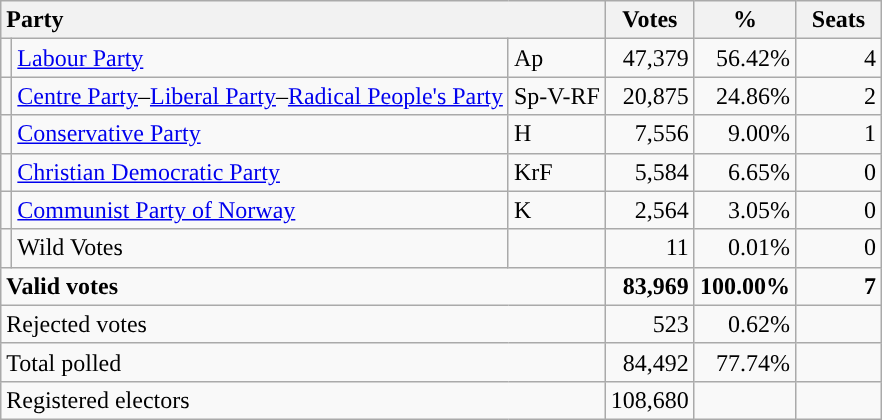<table class="wikitable" border="1" style="text-align:right;">
<tr>
<th style="text-align:left;" colspan=3>Party</th>
<th align=center width="50">Votes</th>
<th align=center width="50">%</th>
<th align=center width="50">Seats</th>
</tr>
<tr>
<td style="color:inherit;background:"></td>
<td align=left><a href='#'>Labour Party</a></td>
<td align=left>Ap</td>
<td>47,379</td>
<td>56.42%</td>
<td>4</td>
</tr>
<tr>
<td></td>
<td align=left><a href='#'>Centre Party</a>–<a href='#'>Liberal Party</a>–<a href='#'>Radical People's Party</a></td>
<td align=left>Sp-V-RF</td>
<td>20,875</td>
<td>24.86%</td>
<td>2</td>
</tr>
<tr>
<td style="color:inherit;background:"></td>
<td align=left><a href='#'>Conservative Party</a></td>
<td align=left>H</td>
<td>7,556</td>
<td>9.00%</td>
<td>1</td>
</tr>
<tr>
<td style="color:inherit;background:"></td>
<td align=left><a href='#'>Christian Democratic Party</a></td>
<td align=left>KrF</td>
<td>5,584</td>
<td>6.65%</td>
<td>0</td>
</tr>
<tr>
<td style="color:inherit;background:"></td>
<td align=left><a href='#'>Communist Party of Norway</a></td>
<td align=left>K</td>
<td>2,564</td>
<td>3.05%</td>
<td>0</td>
</tr>
<tr>
<td></td>
<td align=left>Wild Votes</td>
<td align=left></td>
<td>11</td>
<td>0.01%</td>
<td>0</td>
</tr>
<tr style="font-weight:bold">
<td align=left colspan=3>Valid votes</td>
<td>83,969</td>
<td>100.00%</td>
<td>7</td>
</tr>
<tr>
<td align=left colspan=3>Rejected votes</td>
<td>523</td>
<td>0.62%</td>
<td></td>
</tr>
<tr>
<td align=left colspan=3>Total polled</td>
<td>84,492</td>
<td>77.74%</td>
<td></td>
</tr>
<tr>
<td align=left colspan=3>Registered electors</td>
<td>108,680</td>
<td></td>
<td></td>
</tr>
</table>
